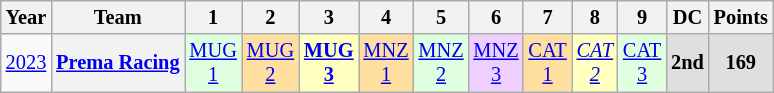<table class="wikitable" style="text-align:center; font-size:85%;">
<tr>
<th>Year</th>
<th>Team</th>
<th>1</th>
<th>2</th>
<th>3</th>
<th>4</th>
<th>5</th>
<th>6</th>
<th>7</th>
<th>8</th>
<th>9</th>
<th>DC</th>
<th>Points</th>
</tr>
<tr>
<td><a href='#'>2023</a></td>
<th nowrap><a href='#'>Prema Racing</a></th>
<td style="background:#DFFFDF;"><a href='#'>MUG<br>1</a><br></td>
<td style="background:#FFDF9F;"><a href='#'>MUG<br>2</a><br></td>
<td style="background:#FFFFBF;"><strong><a href='#'>MUG<br>3</a></strong><br></td>
<td style="background:#FFDF9F;"><a href='#'>MNZ<br>1</a><br></td>
<td style="background:#DFFFDF;"><a href='#'>MNZ<br>2</a><br></td>
<td style="background:#EFCFFF;"><a href='#'>MNZ<br>3</a><br></td>
<td style="background:#FFDF9F;"><a href='#'>CAT<br>1</a><br></td>
<td style="background:#FFFFBF;"><em><a href='#'>CAT<br>2</a></em><br></td>
<td style="background:#DFFFDF;"><a href='#'>CAT<br>3</a><br></td>
<th style="background:#DFDFDF;">2nd</th>
<th style="background:#DFDFDF;">169</th>
</tr>
</table>
